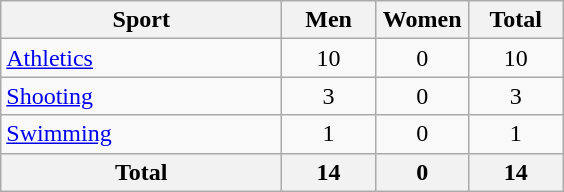<table class="wikitable sortable" style=text-align:center>
<tr>
<th width=180>Sport</th>
<th width=55>Men</th>
<th width=55>Women</th>
<th width=55>Total</th>
</tr>
<tr>
<td align=left><a href='#'>Athletics</a></td>
<td>10</td>
<td>0</td>
<td>10</td>
</tr>
<tr>
<td align=left><a href='#'>Shooting</a></td>
<td>3</td>
<td>0</td>
<td>3</td>
</tr>
<tr>
<td align=left><a href='#'>Swimming</a></td>
<td>1</td>
<td>0</td>
<td>1</td>
</tr>
<tr>
<th>Total</th>
<th>14</th>
<th>0</th>
<th>14</th>
</tr>
</table>
